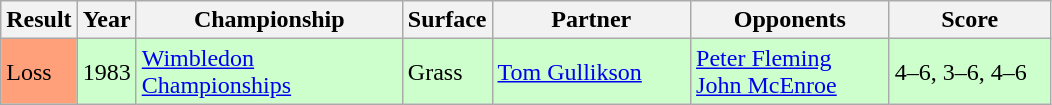<table class="sortable wikitable">
<tr>
<th>Result</th>
<th>Year</th>
<th style="width:170px">Championship</th>
<th style="width:50px">Surface</th>
<th style="width:125px">Partner</th>
<th style="width:125px">Opponents</th>
<th style="width:100px" class="unsortable">Score</th>
</tr>
<tr style="background:#cfc;">
<td style="background:#ffa07a;">Loss</td>
<td>1983</td>
<td><a href='#'>Wimbledon Championships</a></td>
<td>Grass</td>
<td> <a href='#'>Tom Gullikson</a></td>
<td> <a href='#'>Peter Fleming</a><br> <a href='#'>John McEnroe</a></td>
<td>4–6, 3–6, 4–6</td>
</tr>
</table>
